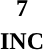<table style="width:100%; text-align:center;">
<tr>
<td style="background:"><strong>7</strong></td>
</tr>
<tr>
<td><span><strong>INC</strong></span></td>
</tr>
</table>
